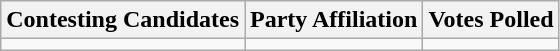<table class="wikitable sortable">
<tr>
<th>Contesting Candidates</th>
<th>Party Affiliation</th>
<th>Votes Polled</th>
</tr>
<tr>
<td></td>
<td></td>
<td></td>
</tr>
</table>
